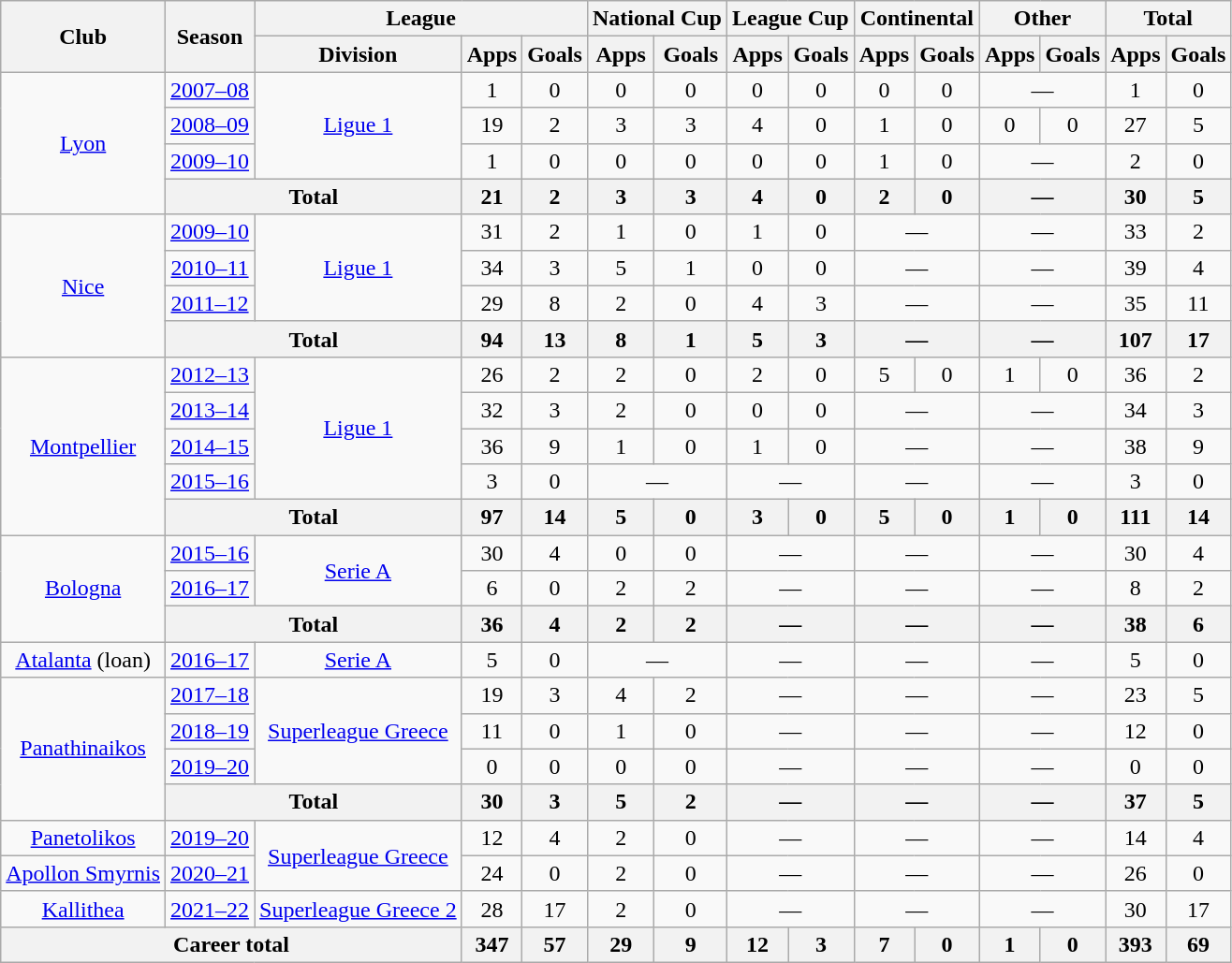<table class="wikitable" style="text-align: center;">
<tr>
<th rowspan="2">Club</th>
<th rowspan="2">Season</th>
<th colspan="3">League</th>
<th colspan="2">National Cup</th>
<th colspan="2">League Cup</th>
<th colspan="2">Continental</th>
<th colspan="2">Other</th>
<th colspan="2">Total</th>
</tr>
<tr>
<th>Division</th>
<th>Apps</th>
<th>Goals</th>
<th>Apps</th>
<th>Goals</th>
<th>Apps</th>
<th>Goals</th>
<th>Apps</th>
<th>Goals</th>
<th>Apps</th>
<th>Goals</th>
<th>Apps</th>
<th>Goals</th>
</tr>
<tr>
<td rowspan="4"><a href='#'>Lyon</a></td>
<td><a href='#'>2007–08</a></td>
<td rowspan="3"><a href='#'>Ligue 1</a></td>
<td>1</td>
<td>0</td>
<td>0</td>
<td>0</td>
<td>0</td>
<td>0</td>
<td>0</td>
<td>0</td>
<td colspan=2>—</td>
<td>1</td>
<td>0</td>
</tr>
<tr>
<td><a href='#'>2008–09</a></td>
<td>19</td>
<td>2</td>
<td>3</td>
<td>3</td>
<td>4</td>
<td>0</td>
<td>1</td>
<td>0</td>
<td>0</td>
<td>0</td>
<td>27</td>
<td>5</td>
</tr>
<tr>
<td><a href='#'>2009–10</a></td>
<td>1</td>
<td>0</td>
<td>0</td>
<td>0</td>
<td>0</td>
<td>0</td>
<td>1</td>
<td>0</td>
<td colspan=2>—</td>
<td>2</td>
<td>0</td>
</tr>
<tr>
<th colspan="2">Total</th>
<th>21</th>
<th>2</th>
<th>3</th>
<th>3</th>
<th>4</th>
<th>0</th>
<th>2</th>
<th>0</th>
<th colspan=2>—</th>
<th>30</th>
<th>5</th>
</tr>
<tr>
<td rowspan="4"><a href='#'>Nice</a></td>
<td><a href='#'>2009–10</a></td>
<td rowspan="3"><a href='#'>Ligue 1</a></td>
<td>31</td>
<td>2</td>
<td>1</td>
<td>0</td>
<td>1</td>
<td>0</td>
<td colspan=2>—</td>
<td colspan=2>—</td>
<td>33</td>
<td>2</td>
</tr>
<tr>
<td><a href='#'>2010–11</a></td>
<td>34</td>
<td>3</td>
<td>5</td>
<td>1</td>
<td>0</td>
<td>0</td>
<td colspan=2>—</td>
<td colspan=2>—</td>
<td>39</td>
<td>4</td>
</tr>
<tr>
<td><a href='#'>2011–12</a></td>
<td>29</td>
<td>8</td>
<td>2</td>
<td>0</td>
<td>4</td>
<td>3</td>
<td colspan=2>—</td>
<td colspan=2>—</td>
<td>35</td>
<td>11</td>
</tr>
<tr>
<th colspan="2">Total</th>
<th>94</th>
<th>13</th>
<th>8</th>
<th>1</th>
<th>5</th>
<th>3</th>
<th colspan=2>—</th>
<th colspan=2>—</th>
<th>107</th>
<th>17</th>
</tr>
<tr>
<td rowspan="5"><a href='#'>Montpellier</a></td>
<td><a href='#'>2012–13</a></td>
<td rowspan="4"><a href='#'>Ligue 1</a></td>
<td>26</td>
<td>2</td>
<td>2</td>
<td>0</td>
<td>2</td>
<td>0</td>
<td>5</td>
<td>0</td>
<td>1</td>
<td>0</td>
<td>36</td>
<td>2</td>
</tr>
<tr>
<td><a href='#'>2013–14</a></td>
<td>32</td>
<td>3</td>
<td>2</td>
<td>0</td>
<td>0</td>
<td>0</td>
<td colspan=2>—</td>
<td colspan=2>—</td>
<td>34</td>
<td>3</td>
</tr>
<tr>
<td><a href='#'>2014–15</a></td>
<td>36</td>
<td>9</td>
<td>1</td>
<td>0</td>
<td>1</td>
<td>0</td>
<td colspan=2>—</td>
<td colspan=2>—</td>
<td>38</td>
<td>9</td>
</tr>
<tr>
<td><a href='#'>2015–16</a></td>
<td>3</td>
<td>0</td>
<td colspan=2>—</td>
<td colspan=2>—</td>
<td colspan=2>—</td>
<td colspan=2>—</td>
<td>3</td>
<td>0</td>
</tr>
<tr>
<th colspan="2">Total</th>
<th>97</th>
<th>14</th>
<th>5</th>
<th>0</th>
<th>3</th>
<th>0</th>
<th>5</th>
<th>0</th>
<th>1</th>
<th>0</th>
<th>111</th>
<th>14</th>
</tr>
<tr>
<td rowspan="3"><a href='#'>Bologna</a></td>
<td><a href='#'>2015–16</a></td>
<td rowspan="2"><a href='#'>Serie A</a></td>
<td>30</td>
<td>4</td>
<td>0</td>
<td>0</td>
<td colspan=2>—</td>
<td colspan=2>—</td>
<td colspan=2>—</td>
<td>30</td>
<td>4</td>
</tr>
<tr>
<td><a href='#'>2016–17</a></td>
<td>6</td>
<td>0</td>
<td>2</td>
<td>2</td>
<td colspan=2>—</td>
<td colspan=2>—</td>
<td colspan=2>—</td>
<td>8</td>
<td>2</td>
</tr>
<tr>
<th colspan="2">Total</th>
<th>36</th>
<th>4</th>
<th>2</th>
<th>2</th>
<th colspan=2>—</th>
<th colspan=2>—</th>
<th colspan=2>—</th>
<th>38</th>
<th>6</th>
</tr>
<tr>
<td><a href='#'>Atalanta</a> (loan)</td>
<td><a href='#'>2016–17</a></td>
<td><a href='#'>Serie A</a></td>
<td>5</td>
<td>0</td>
<td colspan=2>—</td>
<td colspan=2>—</td>
<td colspan=2>—</td>
<td colspan=2>—</td>
<td>5</td>
<td>0</td>
</tr>
<tr>
<td rowspan="4"><a href='#'>Panathinaikos</a></td>
<td><a href='#'>2017–18</a></td>
<td rowspan="3"><a href='#'>Superleague Greece</a></td>
<td>19</td>
<td>3</td>
<td>4</td>
<td>2</td>
<td colspan=2>—</td>
<td colspan=2>—</td>
<td colspan=2>—</td>
<td>23</td>
<td>5</td>
</tr>
<tr>
<td><a href='#'>2018–19</a></td>
<td>11</td>
<td>0</td>
<td>1</td>
<td>0</td>
<td colspan=2>—</td>
<td colspan=2>—</td>
<td colspan=2>—</td>
<td>12</td>
<td>0</td>
</tr>
<tr>
<td><a href='#'>2019–20</a></td>
<td>0</td>
<td>0</td>
<td>0</td>
<td>0</td>
<td colspan=2>—</td>
<td colspan=2>—</td>
<td colspan=2>—</td>
<td>0</td>
<td>0</td>
</tr>
<tr>
<th colspan="2">Total</th>
<th>30</th>
<th>3</th>
<th>5</th>
<th>2</th>
<th colspan=2>—</th>
<th colspan=2>—</th>
<th colspan=2>—</th>
<th>37</th>
<th>5</th>
</tr>
<tr>
<td><a href='#'>Panetolikos</a></td>
<td><a href='#'>2019–20</a></td>
<td rowspan="2"><a href='#'>Superleague Greece</a></td>
<td>12</td>
<td>4</td>
<td>2</td>
<td>0</td>
<td colspan=2>—</td>
<td colspan=2>—</td>
<td colspan=2>—</td>
<td>14</td>
<td>4</td>
</tr>
<tr>
<td><a href='#'>Apollon Smyrnis</a></td>
<td><a href='#'>2020–21</a></td>
<td>24</td>
<td>0</td>
<td>2</td>
<td>0</td>
<td colspan=2>—</td>
<td colspan=2>—</td>
<td colspan=2>—</td>
<td>26</td>
<td>0</td>
</tr>
<tr>
<td><a href='#'>Kallithea</a></td>
<td><a href='#'>2021–22</a></td>
<td rowspan="1"><a href='#'>Superleague Greece 2</a></td>
<td>28</td>
<td>17</td>
<td>2</td>
<td>0</td>
<td colspan=2>—</td>
<td colspan=2>—</td>
<td colspan=2>—</td>
<td>30</td>
<td>17</td>
</tr>
<tr>
<th colspan=3>Career total</th>
<th>347</th>
<th>57</th>
<th>29</th>
<th>9</th>
<th>12</th>
<th>3</th>
<th>7</th>
<th>0</th>
<th>1</th>
<th>0</th>
<th>393</th>
<th>69</th>
</tr>
</table>
